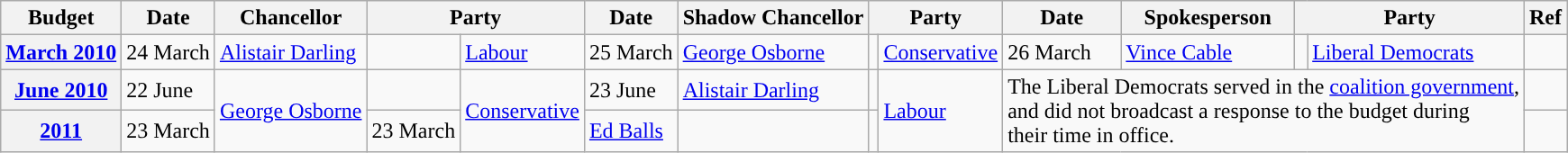<table class="wikitable">
<tr>
<th scope= "col">Budget</th>
<th scope= "col">Date</th>
<th scope= "col">Chancellor</th>
<th colspan= "2">Party</th>
<th scope= "col">Date</th>
<th scope= "col">Shadow Chancellor</th>
<th colspan= "2">Party</th>
<th scope="col ">Date</th>
<th scope="col">Spokesperson</th>
<th colspan="2">Party</th>
<th scope="col">Ref</th>
</tr>
<tr>
<th><a href='#'>March 2010</a></th>
<td>24 March</td>
<td><a href='#'>Alistair Darling</a></td>
<td style="background-color: "></td>
<td><a href='#'>Labour</a></td>
<td>25 March</td>
<td><a href='#'>George Osborne</a></td>
<td style="background-color: "></td>
<td><a href='#'>Conservative</a></td>
<td>26 March</td>
<td><a href='#'>Vince Cable</a></td>
<td style="background-color: "></td>
<td><a href='#'>Liberal Democrats</a></td>
<td></td>
</tr>
<tr>
<th><a href='#'>June 2010</a></th>
<td>22 June</td>
<td rowspan="2"><a href='#'>George Osborne</a></td>
<td style="background-color: "></td>
<td rowspan= "2"><a href='#'>Conservative</a></td>
<td>23 June</td>
<td><a href='#'>Alistair Darling</a></td>
<td style="background-color: "></td>
<td rowspan= "2"><a href='#'>Labour</a></td>
<td rowspan="2"; colspan="4">The Liberal Democrats served in the <a href='#'>coalition government</a>,<br> and did not broadcast a response to the budget during<br> their time in office.</td>
<td></td>
</tr>
<tr>
<th><a href='#'>2011</a></th>
<td>23 March</td>
<td>23 March</td>
<td><a href='#'>Ed Balls</a></td>
<td></td>
</tr>
</table>
